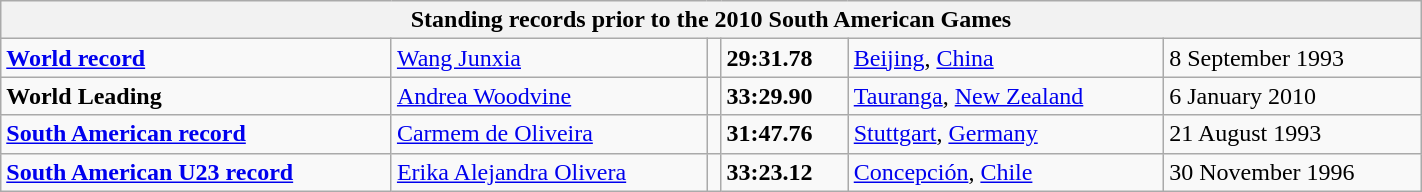<table class="wikitable" width=75%>
<tr>
<th colspan="6">Standing records prior to the 2010 South American Games</th>
</tr>
<tr>
<td><strong><a href='#'>World record</a></strong></td>
<td><a href='#'>Wang Junxia</a></td>
<td align=left></td>
<td><strong>29:31.78</strong></td>
<td><a href='#'>Beijing</a>, <a href='#'>China</a></td>
<td>8 September 1993</td>
</tr>
<tr>
<td><strong>World Leading</strong></td>
<td><a href='#'>Andrea Woodvine</a></td>
<td align=left></td>
<td><strong>33:29.90</strong></td>
<td><a href='#'>Tauranga</a>, <a href='#'>New Zealand</a></td>
<td>6 January 2010</td>
</tr>
<tr>
<td><strong><a href='#'>South American record</a></strong></td>
<td><a href='#'>Carmem de Oliveira</a></td>
<td align=left></td>
<td><strong>31:47.76</strong></td>
<td><a href='#'>Stuttgart</a>, <a href='#'>Germany</a></td>
<td>21 August 1993</td>
</tr>
<tr>
<td><strong><a href='#'>South American U23 record</a></strong></td>
<td><a href='#'>Erika Alejandra Olivera</a></td>
<td align=left></td>
<td><strong>33:23.12</strong></td>
<td><a href='#'>Concepción</a>, <a href='#'>Chile</a></td>
<td>30 November 1996</td>
</tr>
</table>
